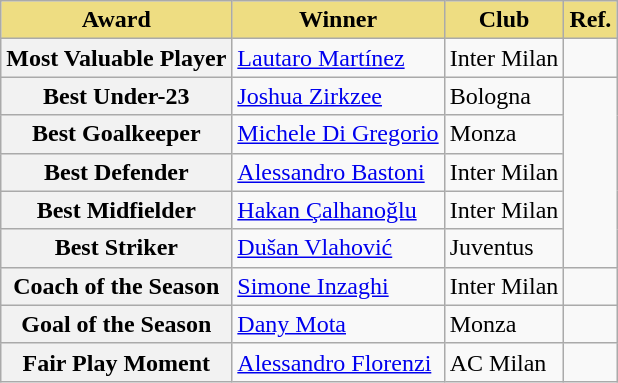<table class="wikitable">
<tr>
<th style="background-color: #eedd82">Award</th>
<th style="background-color: #eedd82">Winner</th>
<th style="background-color: #eedd82">Club</th>
<th style="background-color: #eedd82">Ref.</th>
</tr>
<tr>
<th>Most Valuable Player</th>
<td> <a href='#'>Lautaro Martínez</a></td>
<td>Inter Milan</td>
<td></td>
</tr>
<tr>
<th>Best Under-23</th>
<td> <a href='#'>Joshua Zirkzee</a></td>
<td>Bologna</td>
<td rowspan="5"></td>
</tr>
<tr>
<th>Best Goalkeeper</th>
<td> <a href='#'>Michele Di Gregorio</a></td>
<td>Monza</td>
</tr>
<tr>
<th>Best Defender</th>
<td> <a href='#'>Alessandro Bastoni</a></td>
<td>Inter Milan</td>
</tr>
<tr>
<th>Best Midfielder</th>
<td> <a href='#'>Hakan Çalhanoğlu</a></td>
<td>Inter Milan</td>
</tr>
<tr>
<th>Best Striker</th>
<td> <a href='#'>Dušan Vlahović</a></td>
<td>Juventus</td>
</tr>
<tr>
<th>Coach of the Season</th>
<td> <a href='#'>Simone Inzaghi</a></td>
<td>Inter Milan</td>
<td></td>
</tr>
<tr>
<th>Goal of the Season</th>
<td> <a href='#'>Dany Mota</a></td>
<td>Monza</td>
<td></td>
</tr>
<tr>
<th>Fair Play Moment</th>
<td> <a href='#'>Alessandro Florenzi</a></td>
<td>AC Milan</td>
<td></td>
</tr>
</table>
